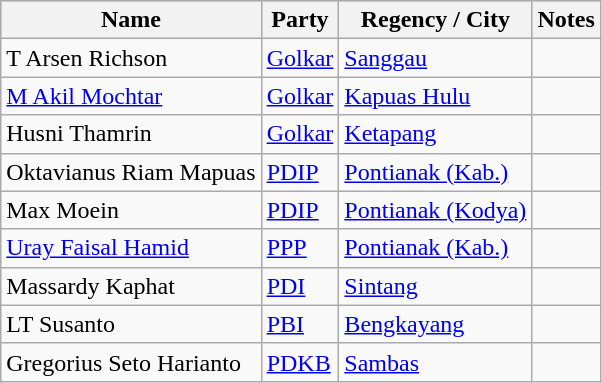<table class="wikitable sortable" style="font-size: 100%;">
<tr bgcolor="#cccccc">
<th>Name</th>
<th>Party</th>
<th>Regency / City</th>
<th>Notes</th>
</tr>
<tr>
<td>T Arsen Richson</td>
<td><a href='#'>Golkar</a></td>
<td><a href='#'>Sanggau</a></td>
<td></td>
</tr>
<tr>
<td><a href='#'>M Akil Mochtar</a></td>
<td><a href='#'>Golkar</a></td>
<td><a href='#'>Kapuas Hulu</a></td>
<td></td>
</tr>
<tr>
<td>Husni Thamrin</td>
<td><a href='#'>Golkar</a></td>
<td><a href='#'>Ketapang</a></td>
<td></td>
</tr>
<tr>
<td>Oktavianus Riam Mapuas</td>
<td><a href='#'>PDIP</a></td>
<td><a href='#'>Pontianak (Kab.)</a></td>
<td></td>
</tr>
<tr>
<td>Max Moein</td>
<td><a href='#'>PDIP</a></td>
<td><a href='#'>Pontianak (Kodya)</a></td>
<td></td>
</tr>
<tr>
<td><a href='#'>Uray Faisal Hamid</a></td>
<td><a href='#'>PPP</a></td>
<td><a href='#'>Pontianak (Kab.)</a></td>
<td></td>
</tr>
<tr>
<td>Massardy Kaphat</td>
<td><a href='#'>PDI</a></td>
<td><a href='#'>Sintang</a></td>
<td></td>
</tr>
<tr>
<td>LT Susanto</td>
<td><a href='#'>PBI</a></td>
<td><a href='#'>Bengkayang</a></td>
<td></td>
</tr>
<tr>
<td>Gregorius Seto Harianto</td>
<td><a href='#'>PDKB</a></td>
<td><a href='#'>Sambas</a></td>
<td></td>
</tr>
</table>
